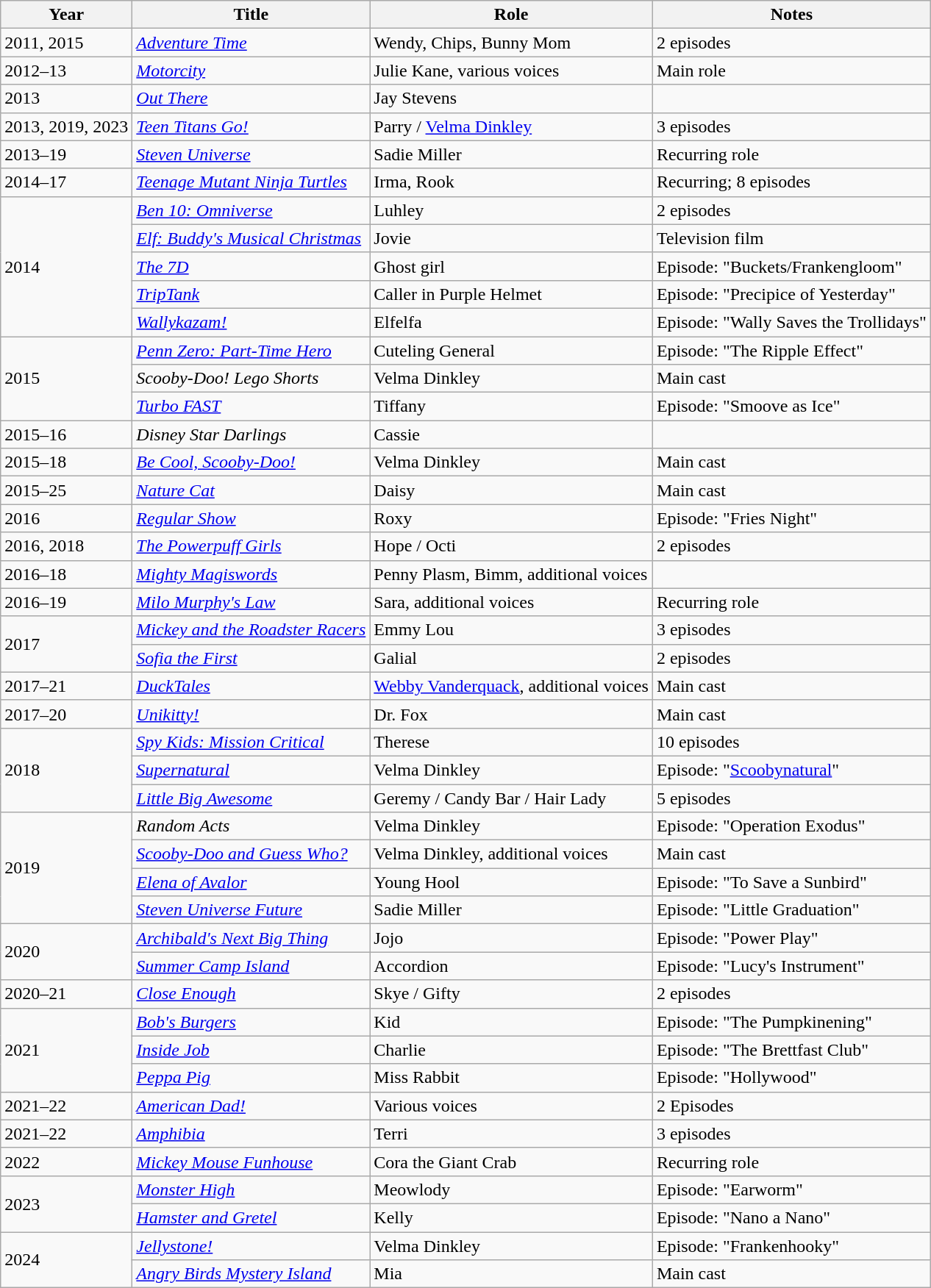<table class="wikitable sortable">
<tr>
<th>Year</th>
<th>Title</th>
<th>Role</th>
<th class="unsortable">Notes</th>
</tr>
<tr>
<td>2011, 2015</td>
<td><em><a href='#'>Adventure Time</a></em></td>
<td>Wendy, Chips, Bunny Mom</td>
<td>2 episodes</td>
</tr>
<tr>
<td>2012–13</td>
<td><em><a href='#'>Motorcity</a></em></td>
<td>Julie Kane, various voices</td>
<td>Main role</td>
</tr>
<tr>
<td>2013</td>
<td><em><a href='#'>Out There</a></em></td>
<td>Jay Stevens</td>
<td></td>
</tr>
<tr>
<td>2013, 2019, 2023</td>
<td><em><a href='#'>Teen Titans Go!</a></em></td>
<td>Parry / <a href='#'>Velma Dinkley</a></td>
<td>3 episodes</td>
</tr>
<tr>
<td>2013–19</td>
<td><em><a href='#'>Steven Universe</a></em></td>
<td>Sadie Miller</td>
<td>Recurring role</td>
</tr>
<tr>
<td>2014–17</td>
<td><em><a href='#'>Teenage Mutant Ninja Turtles</a></em></td>
<td>Irma, Rook</td>
<td>Recurring; 8 episodes</td>
</tr>
<tr>
<td rowspan="5">2014</td>
<td><em><a href='#'>Ben 10: Omniverse</a></em></td>
<td>Luhley</td>
<td>2 episodes</td>
</tr>
<tr>
<td><em><a href='#'>Elf: Buddy's Musical Christmas</a></em></td>
<td>Jovie</td>
<td>Television film</td>
</tr>
<tr>
<td data-sort-value="Seven-D, The"><em><a href='#'>The 7D</a></em></td>
<td>Ghost girl</td>
<td>Episode: "Buckets/Frankengloom"</td>
</tr>
<tr>
<td><em><a href='#'>TripTank</a></em></td>
<td>Caller in Purple Helmet</td>
<td>Episode: "Precipice of Yesterday"</td>
</tr>
<tr>
<td><em><a href='#'>Wallykazam!</a></em></td>
<td>Elfelfa</td>
<td>Episode: "Wally Saves the Trollidays"</td>
</tr>
<tr>
<td rowspan="3">2015</td>
<td><em><a href='#'>Penn Zero: Part-Time Hero</a></em></td>
<td>Cuteling General</td>
<td>Episode: "The Ripple Effect"</td>
</tr>
<tr>
<td><em>Scooby-Doo! Lego Shorts</em></td>
<td>Velma Dinkley</td>
<td>Main cast</td>
</tr>
<tr>
<td><em><a href='#'>Turbo FAST</a></em></td>
<td>Tiffany</td>
<td>Episode: "Smoove as Ice"</td>
</tr>
<tr>
<td>2015–16</td>
<td><em>Disney Star Darlings</em></td>
<td>Cassie</td>
<td></td>
</tr>
<tr>
<td>2015–18</td>
<td><em><a href='#'>Be Cool, Scooby-Doo!</a></em></td>
<td>Velma Dinkley</td>
<td>Main cast</td>
</tr>
<tr>
<td>2015–25</td>
<td><em><a href='#'>Nature Cat</a></em></td>
<td>Daisy</td>
<td>Main cast</td>
</tr>
<tr>
<td>2016</td>
<td><em><a href='#'>Regular Show</a></em></td>
<td>Roxy</td>
<td>Episode: "Fries Night"</td>
</tr>
<tr>
<td>2016, 2018</td>
<td data-sort-value="Powerpuff Girls, The"><em><a href='#'>The Powerpuff Girls</a></em></td>
<td>Hope / Octi</td>
<td>2 episodes</td>
</tr>
<tr>
<td>2016–18</td>
<td><em><a href='#'>Mighty Magiswords</a></em></td>
<td>Penny Plasm, Bimm, additional voices</td>
<td></td>
</tr>
<tr>
<td>2016–19</td>
<td><em><a href='#'>Milo Murphy's Law</a></em></td>
<td>Sara, additional voices</td>
<td>Recurring role</td>
</tr>
<tr>
<td rowspan="2">2017</td>
<td><em><a href='#'>Mickey and the Roadster Racers</a></em></td>
<td>Emmy Lou</td>
<td>3 episodes</td>
</tr>
<tr>
<td><em><a href='#'>Sofia the First</a></em></td>
<td>Galial</td>
<td>2 episodes</td>
</tr>
<tr>
<td>2017–21</td>
<td><em><a href='#'>DuckTales</a></em></td>
<td><a href='#'>Webby Vanderquack</a>, additional voices</td>
<td>Main cast</td>
</tr>
<tr>
<td>2017–20</td>
<td><em><a href='#'>Unikitty!</a></em></td>
<td>Dr. Fox</td>
<td>Main cast</td>
</tr>
<tr>
<td rowspan="3">2018</td>
<td><em><a href='#'>Spy Kids: Mission Critical</a></em></td>
<td>Therese</td>
<td>10 episodes</td>
</tr>
<tr>
<td><em><a href='#'>Supernatural</a></em></td>
<td>Velma Dinkley</td>
<td>Episode: "<a href='#'>Scoobynatural</a>"</td>
</tr>
<tr>
<td><em><a href='#'>Little Big Awesome</a></em></td>
<td>Geremy / Candy Bar / Hair Lady</td>
<td>5 episodes</td>
</tr>
<tr>
<td rowspan="4">2019</td>
<td><em>Random Acts</em></td>
<td>Velma Dinkley</td>
<td>Episode: "Operation Exodus"</td>
</tr>
<tr>
<td><em><a href='#'>Scooby-Doo and Guess Who?</a></em></td>
<td>Velma Dinkley, additional voices</td>
<td>Main cast</td>
</tr>
<tr>
<td><em><a href='#'>Elena of Avalor</a></em></td>
<td>Young Hool</td>
<td>Episode: "To Save a Sunbird"</td>
</tr>
<tr>
<td><em><a href='#'>Steven Universe Future</a></em></td>
<td>Sadie Miller</td>
<td>Episode: "Little Graduation"</td>
</tr>
<tr>
<td rowspan="2">2020</td>
<td><em><a href='#'>Archibald's Next Big Thing</a></em></td>
<td>Jojo</td>
<td>Episode: "Power Play"</td>
</tr>
<tr>
<td><em><a href='#'>Summer Camp Island</a></em></td>
<td>Accordion</td>
<td>Episode: "Lucy's Instrument"</td>
</tr>
<tr>
<td>2020–21</td>
<td><em><a href='#'>Close Enough</a></em></td>
<td>Skye / Gifty</td>
<td>2 episodes</td>
</tr>
<tr>
<td rowspan="3">2021</td>
<td><em><a href='#'>Bob's Burgers</a></em></td>
<td>Kid</td>
<td>Episode: "The Pumpkinening"</td>
</tr>
<tr>
<td><em><a href='#'>Inside Job</a></em></td>
<td>Charlie</td>
<td>Episode: "The Brettfast Club"</td>
</tr>
<tr>
<td><em><a href='#'>Peppa Pig</a></em></td>
<td>Miss Rabbit</td>
<td>Episode: "Hollywood"</td>
</tr>
<tr>
<td>2021–22</td>
<td><em><a href='#'>American Dad!</a></em></td>
<td>Various voices</td>
<td>2 Episodes</td>
</tr>
<tr>
<td>2021–22</td>
<td><em><a href='#'>Amphibia</a></em></td>
<td>Terri</td>
<td>3 episodes</td>
</tr>
<tr>
<td>2022</td>
<td><em><a href='#'>Mickey Mouse Funhouse</a></em></td>
<td>Cora the Giant Crab</td>
<td>Recurring role</td>
</tr>
<tr>
<td rowspan="2">2023</td>
<td><em><a href='#'>Monster High</a></em></td>
<td>Meowlody</td>
<td>Episode: "Earworm"</td>
</tr>
<tr>
<td><em><a href='#'>Hamster and Gretel</a></em></td>
<td>Kelly</td>
<td>Episode: "Nano a Nano"</td>
</tr>
<tr>
<td rowspan="2">2024</td>
<td><em><a href='#'>Jellystone!</a></em></td>
<td>Velma Dinkley</td>
<td>Episode: "Frankenhooky"</td>
</tr>
<tr>
<td><em><a href='#'>Angry Birds Mystery Island</a></em></td>
<td>Mia</td>
<td>Main cast</td>
</tr>
</table>
